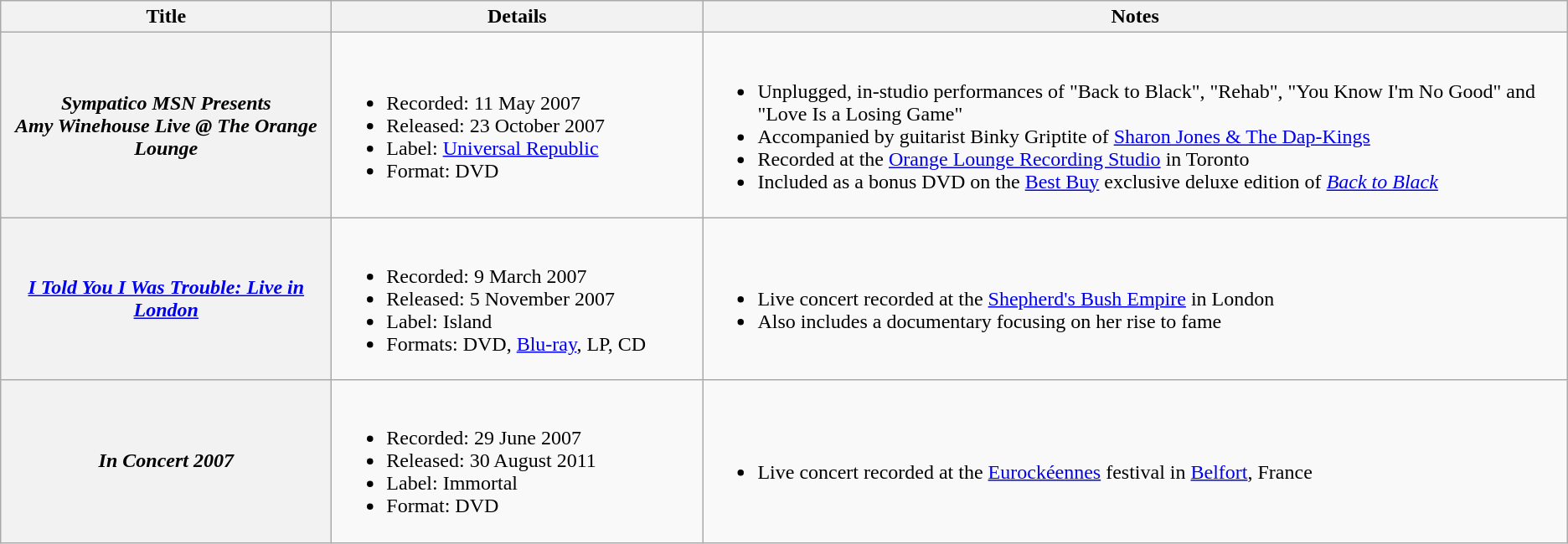<table class="wikitable plainrowheaders">
<tr>
<th scope="col" style="width:16em;">Title</th>
<th scope="col" style="width:18em;">Details</th>
<th scope="col">Notes</th>
</tr>
<tr>
<th scope="row"><em>Sympatico MSN Presents<br>Amy Winehouse Live @ The Orange Lounge</em></th>
<td><br><ul><li>Recorded: 11 May 2007</li><li>Released: 23 October 2007</li><li>Label: <a href='#'>Universal Republic</a></li><li>Format: DVD</li></ul></td>
<td><br><ul><li>Unplugged, in-studio performances of "Back to Black", "Rehab", "You Know I'm No Good" and "Love Is a Losing Game"</li><li>Accompanied by guitarist Binky Griptite of <a href='#'>Sharon Jones & The Dap-Kings</a></li><li>Recorded at the <a href='#'>Orange Lounge Recording Studio</a> in Toronto</li><li>Included as a bonus DVD on the <a href='#'>Best Buy</a> exclusive deluxe edition of <em><a href='#'>Back to Black</a></em></li></ul></td>
</tr>
<tr>
<th scope="row"><em><a href='#'>I Told You I Was Trouble: Live in London</a></em></th>
<td><br><ul><li>Recorded: 9 March 2007</li><li>Released: 5 November 2007</li><li>Label: Island</li><li>Formats: DVD, <a href='#'>Blu-ray</a>, LP, CD</li></ul></td>
<td><br><ul><li>Live concert recorded at the <a href='#'>Shepherd's Bush Empire</a> in London</li><li>Also includes a documentary focusing on her rise to fame</li></ul></td>
</tr>
<tr>
<th scope="row"><em>In Concert 2007</em></th>
<td><br><ul><li>Recorded: 29 June 2007</li><li>Released: 30 August 2011</li><li>Label: Immortal</li><li>Format: DVD</li></ul></td>
<td><br><ul><li>Live concert recorded at the <a href='#'>Eurockéennes</a> festival in <a href='#'>Belfort</a>, France</li></ul></td>
</tr>
</table>
